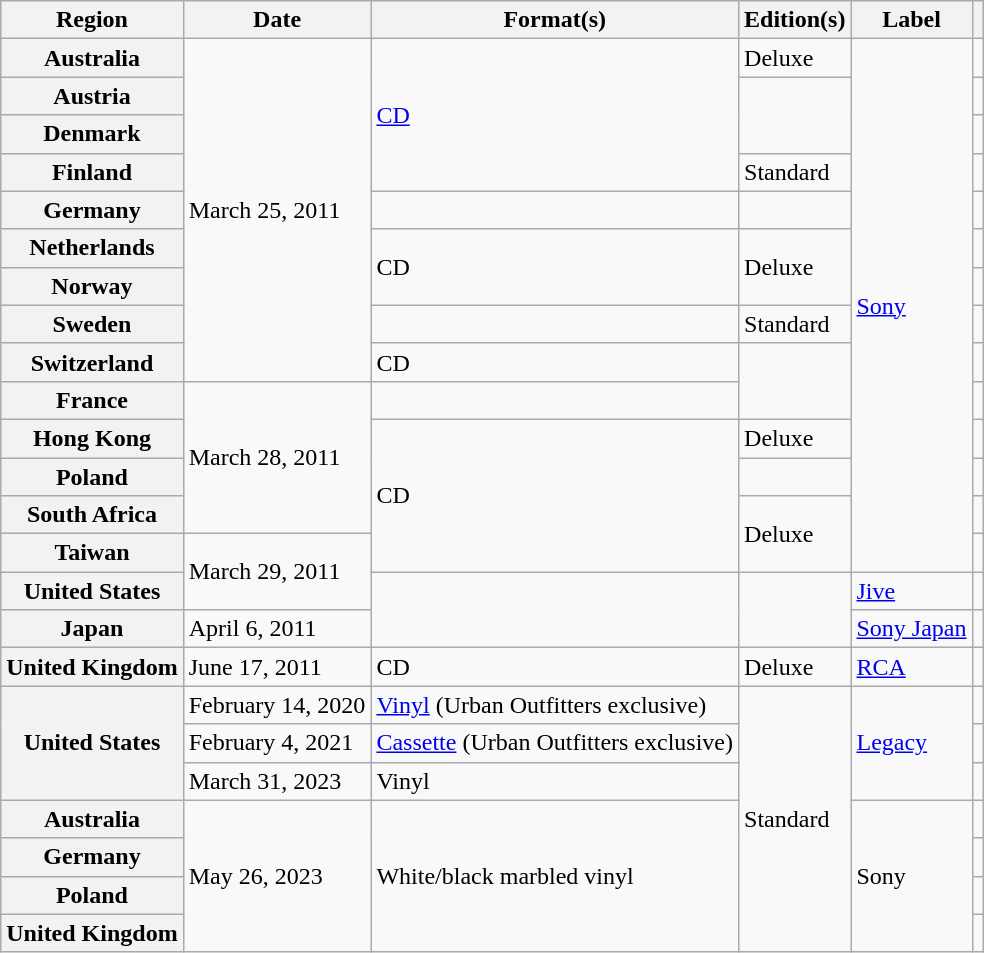<table class="wikitable plainrowheaders">
<tr>
<th scope="col">Region</th>
<th scope="col">Date</th>
<th scope="col">Format(s)</th>
<th scope="col">Edition(s)</th>
<th scope="col">Label</th>
<th scope="col"></th>
</tr>
<tr>
<th scope="row">Australia</th>
<td rowspan="9">March 25, 2011</td>
<td rowspan="4"><a href='#'>CD</a></td>
<td>Deluxe</td>
<td rowspan="14"><a href='#'>Sony</a></td>
<td style="text-align:center;"></td>
</tr>
<tr>
<th scope="row">Austria</th>
<td rowspan="2"></td>
<td style="text-align:center;"></td>
</tr>
<tr>
<th scope="row">Denmark</th>
<td style="text-align:center;"></td>
</tr>
<tr>
<th scope="row">Finland</th>
<td>Standard</td>
<td style="text-align:center;"></td>
</tr>
<tr>
<th scope="row">Germany</th>
<td></td>
<td></td>
<td style="text-align:center;"></td>
</tr>
<tr>
<th scope="row">Netherlands</th>
<td rowspan="2">CD</td>
<td rowspan="2">Deluxe</td>
<td style="text-align:center;"></td>
</tr>
<tr>
<th scope="row">Norway</th>
<td style="text-align:center;"></td>
</tr>
<tr>
<th scope="row">Sweden</th>
<td></td>
<td>Standard</td>
<td style="text-align:center;"></td>
</tr>
<tr>
<th scope="row">Switzerland</th>
<td>CD</td>
<td rowspan="2"></td>
<td style="text-align:center;"></td>
</tr>
<tr>
<th scope="row">France</th>
<td rowspan="4">March 28, 2011</td>
<td></td>
<td style="text-align:center;"></td>
</tr>
<tr>
<th scope="row">Hong Kong</th>
<td rowspan="4">CD</td>
<td>Deluxe</td>
<td style="text-align:center;"></td>
</tr>
<tr>
<th scope="row">Poland</th>
<td></td>
<td style="text-align:center;"></td>
</tr>
<tr>
<th scope="row">South Africa</th>
<td rowspan="2">Deluxe</td>
<td style="text-align:center;"></td>
</tr>
<tr>
<th scope="row">Taiwan</th>
<td rowspan="2">March 29, 2011</td>
<td style="text-align:center;"></td>
</tr>
<tr>
<th scope="row">United States</th>
<td rowspan="2"></td>
<td rowspan="2"></td>
<td><a href='#'>Jive</a></td>
<td style="text-align:center;"></td>
</tr>
<tr>
<th scope="row">Japan</th>
<td>April 6, 2011</td>
<td><a href='#'>Sony Japan</a></td>
<td style="text-align:center;"></td>
</tr>
<tr>
<th scope="row">United Kingdom</th>
<td>June 17, 2011</td>
<td>CD</td>
<td>Deluxe</td>
<td><a href='#'>RCA</a></td>
<td style="text-align:center;"></td>
</tr>
<tr>
<th rowspan="3" scope="row">United States</th>
<td>February 14, 2020</td>
<td><a href='#'>Vinyl</a> (Urban Outfitters exclusive)</td>
<td rowspan="7">Standard</td>
<td rowspan="3"><a href='#'>Legacy</a></td>
<td style="text-align:center;"></td>
</tr>
<tr>
<td>February 4, 2021</td>
<td><a href='#'>Cassette</a> (Urban Outfitters exclusive)</td>
<td style="text-align:center;"></td>
</tr>
<tr>
<td>March 31, 2023</td>
<td>Vinyl</td>
<td style="text-align:center;"></td>
</tr>
<tr>
<th scope="row">Australia</th>
<td rowspan="4">May 26, 2023</td>
<td rowspan="4">White/black marbled vinyl</td>
<td rowspan="4">Sony</td>
<td style="text-align:center;"></td>
</tr>
<tr>
<th scope="row">Germany</th>
<td style="text-align:center;"></td>
</tr>
<tr>
<th scope="row">Poland</th>
<td style="text-align:center;"></td>
</tr>
<tr>
<th scope="row">United Kingdom</th>
<td style="text-align:center;"></td>
</tr>
</table>
